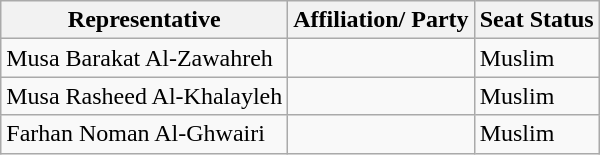<table class="wikitable">
<tr>
<th>Representative</th>
<th>Affiliation/ Party</th>
<th>Seat Status</th>
</tr>
<tr>
<td>Musa Barakat Al-Zawahreh</td>
<td></td>
<td>Muslim</td>
</tr>
<tr>
<td>Musa Rasheed Al-Khalayleh</td>
<td></td>
<td>Muslim</td>
</tr>
<tr>
<td>Farhan Noman Al-Ghwairi</td>
<td></td>
<td>Muslim</td>
</tr>
</table>
